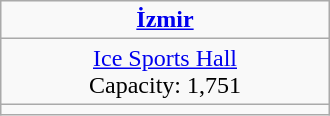<table class="wikitable" style="text-align:center;" width=220px>
<tr>
<td width=220px><strong><a href='#'>İzmir</a></strong></td>
</tr>
<tr>
<td><a href='#'>Ice Sports Hall</a><br>Capacity: 1,751</td>
</tr>
<tr>
<td></td>
</tr>
</table>
